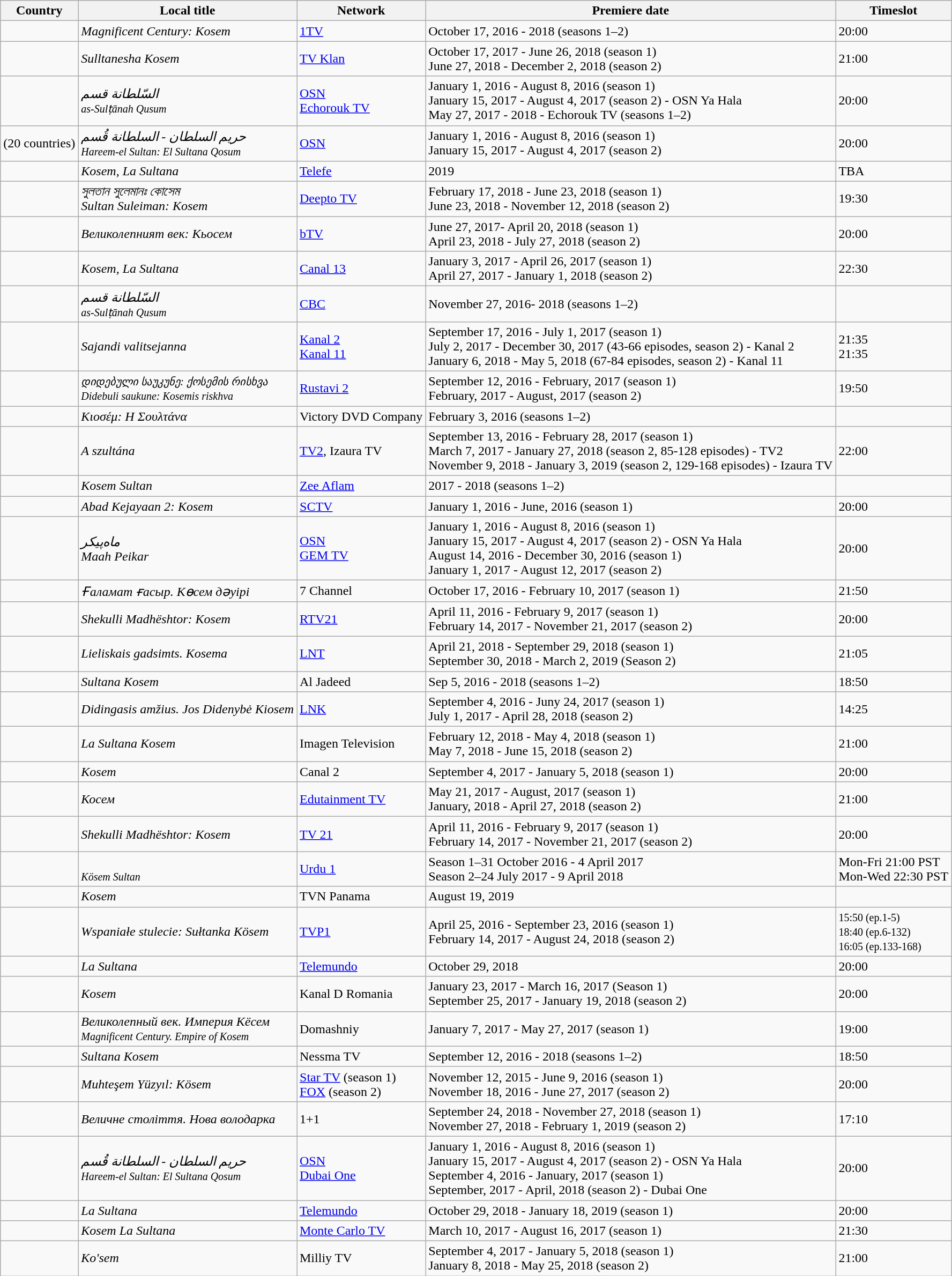<table class="wikitable">
<tr>
<th>Country</th>
<th>Local title</th>
<th>Network</th>
<th>Premiere date</th>
<th>Timeslot</th>
</tr>
<tr>
<td></td>
<td><em>Magnificent Century: Kosem</em></td>
<td><a href='#'>1TV</a></td>
<td>October 17, 2016 - 2018 (seasons 1–2)</td>
<td>20:00</td>
</tr>
<tr>
<td></td>
<td><em>Sulltanesha Kosem</em></td>
<td><a href='#'>TV Klan</a></td>
<td>October 17, 2017 - June 26, 2018 (season 1)<br>June 27, 2018 - December 2, 2018 (season 2)</td>
<td>21:00</td>
</tr>
<tr>
<td></td>
<td><em>السّلطانة قسم</em><br><small><em>as-Sulṭānah Qusum</em></small></td>
<td><a href='#'>OSN</a><br><a href='#'>Echorouk TV</a></td>
<td>January 1, 2016 - August 8, 2016 (season 1)<br>January 15, 2017 - August 4, 2017 (season 2) - OSN Ya Hala<br>May 27, 2017 - 2018 - Echorouk TV (seasons 1–2)</td>
<td>20:00</td>
</tr>
<tr>
<td> (20 countries)</td>
<td><em>حريم السلطان - السلطانة قُسم</em><br><small><em>Hareem-el Sultan: El Sultana Qosum</em></small></td>
<td><a href='#'>OSN</a></td>
<td>January 1, 2016 - August 8, 2016 (season 1)<br>January 15, 2017 - August 4, 2017 (season 2)</td>
<td>20:00</td>
</tr>
<tr>
<td></td>
<td><em>Kosem, La Sultana</em></td>
<td><a href='#'>Telefe</a></td>
<td>2019</td>
<td>TBA</td>
</tr>
<tr>
<td></td>
<td><em>সুলতান সুলেমানঃ কোসেম<br>Sultan Suleiman: Kosem</em></td>
<td><a href='#'>Deepto TV</a></td>
<td>February 17, 2018 - June 23, 2018 (season 1)<br>June 23, 2018 - November 12, 2018 (season 2)</td>
<td>19:30</td>
</tr>
<tr>
<td></td>
<td><em>Великолепният век: Кьосем</em></td>
<td><a href='#'>bTV</a></td>
<td>June 27, 2017- April 20, 2018 (season 1)<br>April 23, 2018 - July 27, 2018 (season 2)</td>
<td>20:00</td>
</tr>
<tr>
<td></td>
<td><em>Kosem, La Sultana</em></td>
<td><a href='#'>Canal 13</a></td>
<td>January 3, 2017 - April 26, 2017 (season 1)<br>April 27, 2017 - January 1, 2018 (season 2)</td>
<td>22:30</td>
</tr>
<tr>
<td></td>
<td><em>السّلطانة قسم</em><br><small><em>as-Sulṭānah Qusum</em></small></td>
<td><a href='#'>CBC</a></td>
<td>November 27, 2016- 2018 (seasons 1–2)</td>
<td></td>
</tr>
<tr>
<td></td>
<td><em>Sajandi valitsejanna</em></td>
<td><a href='#'>Kanal 2</a><br><a href='#'>Kanal 11</a></td>
<td>September 17, 2016 - July 1, 2017 (season 1)<br>July 2, 2017 - December 30, 2017 (43-66 episodes, season 2) - Kanal 2<br>January 6, 2018 - May 5, 2018 (67-84 episodes, season 2) - Kanal 11</td>
<td>21:35<br>21:35</td>
</tr>
<tr>
<td></td>
<td><small><em>დიდებული საუკუნე: ქოსემის რისხვა</em></small><br><small><em>Didebuli saukune: Kosemis riskhva</em></small></td>
<td><a href='#'>Rustavi 2</a></td>
<td>September 12, 2016 - February, 2017 (season 1)<br>February, 2017 - August, 2017 (season 2)</td>
<td>19:50</td>
</tr>
<tr>
<td></td>
<td><em>Κιοσέμ: Η Σουλτάνα</em></td>
<td>Victory DVD Company</td>
<td>February 3, 2016 (seasons 1–2)</td>
<td></td>
</tr>
<tr>
<td></td>
<td><em>A szultána</em></td>
<td><a href='#'>TV2</a>, Izaura TV</td>
<td>September 13, 2016 - February 28, 2017 (season 1)<br>March 7, 2017 - January 27, 2018 (season 2, 85-128 episodes) - TV2<br>November 9, 2018 - January 3, 2019 (season 2, 129-168 episodes) - Izaura TV</td>
<td>22:00</td>
</tr>
<tr>
<td></td>
<td><em>Kosem Sultan</em></td>
<td><a href='#'>Zee Aflam</a></td>
<td>2017 - 2018 (seasons 1–2)</td>
<td></td>
</tr>
<tr>
<td></td>
<td><em>Abad Kejayaan 2: Kosem</em></td>
<td><a href='#'>SCTV</a></td>
<td>January 1, 2016 - June, 2016 (season 1)</td>
<td>20:00</td>
</tr>
<tr>
<td></td>
<td><em>ماه‌پیکر</em><br><em>Maah Peikar</em></td>
<td><a href='#'>OSN</a><br><a href='#'>GEM TV</a></td>
<td>January 1, 2016 - August 8, 2016 (season 1)<br>January 15, 2017 - August 4, 2017 (season 2) - OSN Ya Hala<br>August 14, 2016 - December 30, 2016 (season 1)<br>January 1, 2017 - August 12, 2017 (season 2)</td>
<td>20:00</td>
</tr>
<tr>
<td></td>
<td><em>Ғаламат ғасыр. Көсем дәуірі</em></td>
<td>7 Channel</td>
<td>October 17, 2016 - February 10, 2017 (season 1)</td>
<td>21:50</td>
</tr>
<tr>
<td></td>
<td><em>Shekulli Madhёshtor: Kosem</em></td>
<td><a href='#'>RTV21</a></td>
<td>April 11, 2016 - February 9, 2017 (season 1)<br>February 14, 2017 - November 21, 2017 (season 2)</td>
<td>20:00</td>
</tr>
<tr>
<td></td>
<td><em>Lieliskais gadsimts. Kosema</em></td>
<td><a href='#'>LNT</a></td>
<td>April 21, 2018 - September 29, 2018 (season 1)<br>September 30, 2018 - March 2, 2019 (Season 2)</td>
<td>21:05</td>
</tr>
<tr>
<td></td>
<td><em>Sultana Kosem</em></td>
<td>Al Jadeed</td>
<td>Sep 5, 2016 - 2018 (seasons 1–2)</td>
<td>18:50</td>
</tr>
<tr>
<td></td>
<td><em>Didingasis amžius. Jos Didenybė Kiosem</em></td>
<td><a href='#'>LNK</a></td>
<td>September 4, 2016 - Juny 24, 2017 (season 1)<br>July 1, 2017 - April 28, 2018 (season 2)</td>
<td>14:25</td>
</tr>
<tr>
<td></td>
<td><em>La Sultana Kosem</em></td>
<td>Imagen Television</td>
<td>February 12, 2018 - May 4, 2018 (season 1)<br>May 7, 2018 - June 15, 2018 (season 2)</td>
<td>21:00</td>
</tr>
<tr>
<td></td>
<td><em>Kosem</em></td>
<td>Canal 2</td>
<td>September 4, 2017 - January 5, 2018 (season 1)</td>
<td>20:00</td>
</tr>
<tr>
<td></td>
<td><em>Косем</em></td>
<td><a href='#'>Edutainment TV</a></td>
<td>May 21, 2017 - August, 2017 (season 1)<br>January, 2018 - April 27, 2018 (season 2)</td>
<td>21:00</td>
</tr>
<tr>
<td></td>
<td><em>Shekulli Madhёshtor: Kosem</em></td>
<td><a href='#'>TV 21</a></td>
<td>April 11, 2016 - February 9, 2017 (season 1)<br>February 14, 2017 - November 21, 2017 (season 2)</td>
<td>20:00</td>
</tr>
<tr>
<td></td>
<td><br><small><em>Kösem Sultan</em></small></td>
<td><a href='#'>Urdu 1</a></td>
<td>Season 1–31 October 2016 - 4 April 2017<br>Season 2–24 July 2017 - 9 April 2018</td>
<td>Mon-Fri 21:00 PST<br>Mon-Wed 22:30 PST</td>
</tr>
<tr>
<td></td>
<td><em>Kosem</em></td>
<td>TVN Panama</td>
<td>August 19, 2019</td>
<td></td>
</tr>
<tr>
<td></td>
<td><em>Wspaniałe stulecie: Sułtanka Kösem</em></td>
<td><a href='#'>TVP1</a></td>
<td>April 25, 2016 - September 23, 2016 (season 1) <br>February 14, 2017 - August 24, 2018 (season 2)</td>
<td><small> 15:50 (ep.1-5) <br> 18:40 (ep.6-132) <br> 16:05 (ep.133-168)</small></td>
</tr>
<tr>
<td></td>
<td><em>La Sultana</em></td>
<td><a href='#'>Telemundo</a></td>
<td>October 29, 2018</td>
<td>20:00</td>
</tr>
<tr>
<td></td>
<td><em>Kosem</em></td>
<td>Kanal D Romania</td>
<td>January 23, 2017 - March 16, 2017 (Season 1)<br>September 25, 2017 - January 19, 2018 (season 2)</td>
<td>20:00</td>
</tr>
<tr>
<td></td>
<td><em>Великолепный век. Империя Кёсем</em><br><small><em>Magnificent Century. Empire of Kosem</em></small></td>
<td>Domashniy</td>
<td>January 7, 2017 - May 27, 2017 (season 1)</td>
<td>19:00</td>
</tr>
<tr>
<td></td>
<td><em>Sultana Kosem</em></td>
<td>Nessma TV</td>
<td>September 12, 2016 - 2018 (seasons 1–2)</td>
<td>18:50</td>
</tr>
<tr>
<td></td>
<td><em>Muhteşem Yüzyıl: Kösem</em></td>
<td><a href='#'>Star TV</a> (season 1)<br><a href='#'>FOX</a> (season 2)</td>
<td>November 12, 2015 - June 9, 2016 (season 1) <br>November 18, 2016 - June 27, 2017 (season 2)</td>
<td>20:00</td>
</tr>
<tr>
<td></td>
<td><em>Величне століття. Нова володарка</em></td>
<td>1+1</td>
<td>September 24, 2018 - November 27, 2018 (season 1)<br>November 27, 2018 - February 1, 2019  (season 2)</td>
<td>17:10</td>
</tr>
<tr>
<td></td>
<td><em>حريم السلطان - السلطانة قُسم</em><br><small><em>Hareem-el Sultan: El Sultana Qosum</em></small></td>
<td><a href='#'>OSN</a><br><a href='#'>Dubai One</a></td>
<td>January 1, 2016 - August 8, 2016 (season 1)<br>January 15, 2017 - August 4, 2017 (season 2) - OSN Ya Hala<br>September 4, 2016 - January, 2017 (season 1)<br>September, 2017 - April, 2018 (season 2) - Dubai One</td>
<td>20:00</td>
</tr>
<tr>
<td></td>
<td><em>La Sultana</em></td>
<td><a href='#'>Telemundo</a></td>
<td>October 29, 2018 - January 18, 2019 (season 1)</td>
<td>20:00</td>
</tr>
<tr>
<td></td>
<td><em>Kosem La Sultana</em></td>
<td><a href='#'>Monte Carlo TV</a></td>
<td>March 10, 2017 - August 16, 2017 (season 1)</td>
<td>21:30</td>
</tr>
<tr>
<td></td>
<td><em>Ko'sem</em></td>
<td>Milliy TV</td>
<td>September 4, 2017 - January 5, 2018 (season 1)<br>January 8, 2018 - May 25, 2018 (season 2)</td>
<td>21:00</td>
</tr>
</table>
